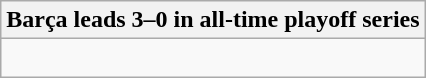<table class="wikitable collapsible collapsed">
<tr>
<th>Barça leads 3–0 in all-time playoff series</th>
</tr>
<tr>
<td><br>

</td>
</tr>
</table>
